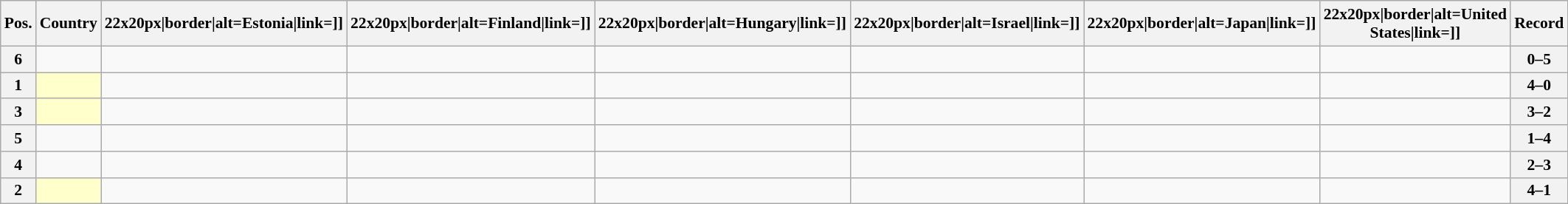<table class="wikitable sortable nowrap" style="text-align:center; font-size:0.9em;">
<tr>
<th>Pos.</th>
<th>Country</th>
<th [[Image:>22x20px|border|alt=Estonia|link=]]</th>
<th [[Image:>22x20px|border|alt=Finland|link=]]</th>
<th [[Image:>22x20px|border|alt=Hungary|link=]]</th>
<th [[Image:>22x20px|border|alt=Israel|link=]]</th>
<th [[Image:>22x20px|border|alt=Japan|link=]]</th>
<th [[Image:>22x20px|border|alt=United States|link=]]</th>
<th>Record</th>
</tr>
<tr>
<th>6</th>
<td style="text-align:left;"></td>
<td></td>
<td></td>
<td></td>
<td></td>
<td></td>
<td></td>
<th>0–5</th>
</tr>
<tr>
<th>1</th>
<td style="text-align:left;background:#ffffcc;"></td>
<td></td>
<td></td>
<td></td>
<td></td>
<td></td>
<td></td>
<th>4–0</th>
</tr>
<tr>
<th>3</th>
<td style="text-align:left;background:#ffffcc;"></td>
<td></td>
<td></td>
<td></td>
<td></td>
<td></td>
<td></td>
<th>3–2</th>
</tr>
<tr>
<th>5</th>
<td style="text-align:left;"></td>
<td></td>
<td></td>
<td></td>
<td></td>
<td></td>
<td></td>
<th>1–4</th>
</tr>
<tr>
<th>4</th>
<td style="text-align:left;"></td>
<td></td>
<td></td>
<td></td>
<td></td>
<td></td>
<td></td>
<th>2–3</th>
</tr>
<tr>
<th>2</th>
<td style="text-align:left;background:#ffffcc;"></td>
<td></td>
<td></td>
<td></td>
<td></td>
<td></td>
<td></td>
<th>4–1</th>
</tr>
</table>
